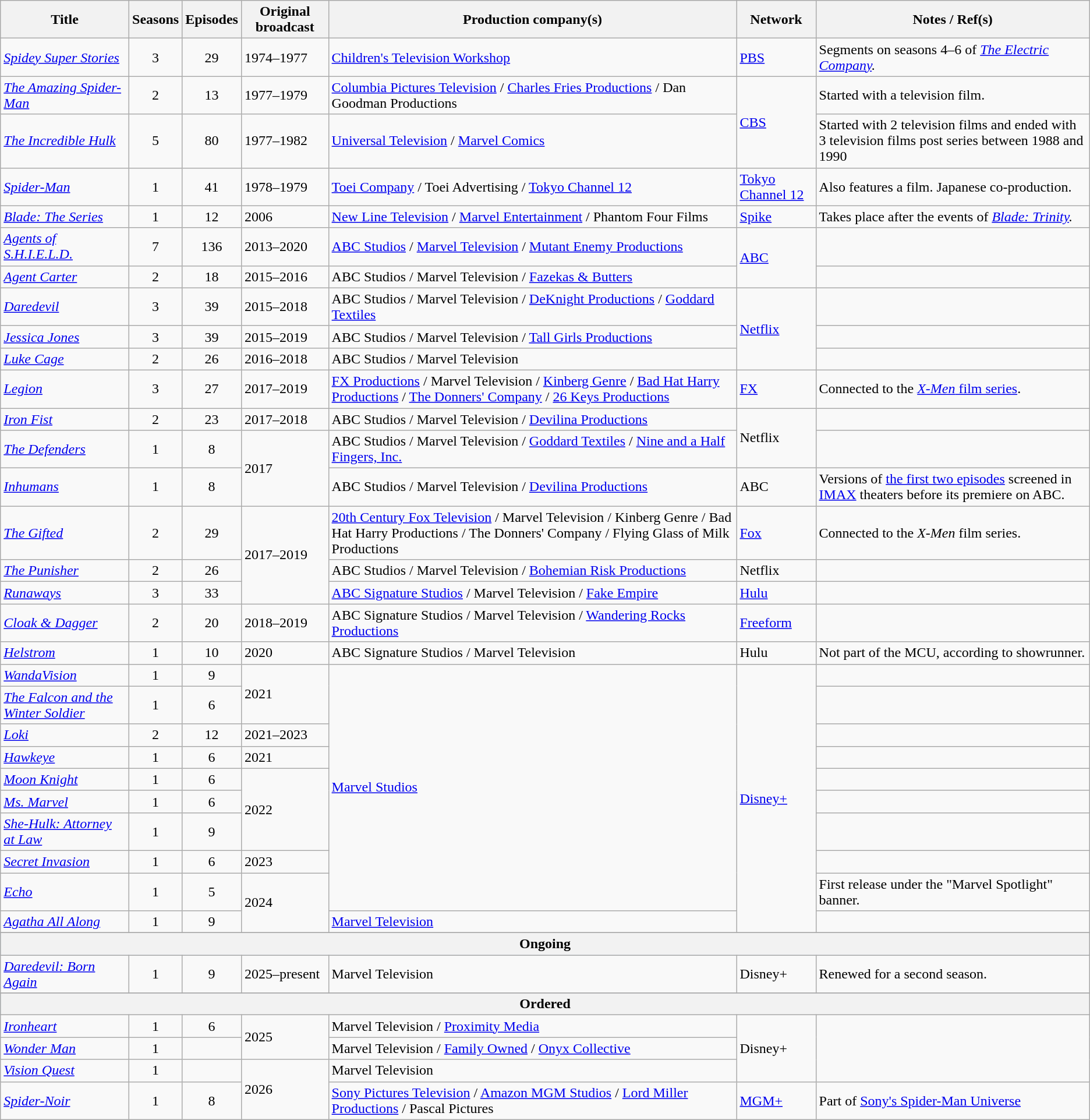<table class="wikitable sortable plainrowheaders" style="text-align: left">
<tr>
<th>Title</th>
<th>Seasons</th>
<th>Episodes</th>
<th>Original broadcast</th>
<th>Production company(s)</th>
<th>Network</th>
<th>Notes / Ref(s)</th>
</tr>
<tr>
<td><em><a href='#'>Spidey Super Stories</a></em></td>
<td align="center">3</td>
<td align="center">29</td>
<td>1974–1977</td>
<td><a href='#'>Children's Television Workshop</a></td>
<td><a href='#'>PBS</a></td>
<td>Segments on seasons 4–6 of <em><a href='#'>The Electric Company</a>.</em></td>
</tr>
<tr>
<td><em><a href='#'>The Amazing Spider-Man</a></em></td>
<td align="center">2</td>
<td align="center">13</td>
<td>1977–1979</td>
<td><a href='#'>Columbia Pictures Television</a> / <a href='#'>Charles Fries Productions</a> / Dan Goodman Productions</td>
<td rowspan="2"><a href='#'>CBS</a></td>
<td>Started with a television film.</td>
</tr>
<tr>
<td><em><a href='#'>The Incredible Hulk</a></em></td>
<td align="center">5</td>
<td align="center">80</td>
<td>1977–1982</td>
<td><a href='#'>Universal Television</a> / <a href='#'>Marvel Comics</a></td>
<td>Started with 2 television films and ended with 3 television films post series between 1988 and 1990</td>
</tr>
<tr>
<td><em><a href='#'>Spider-Man</a></em></td>
<td align="center">1</td>
<td align="center">41</td>
<td>1978–1979</td>
<td><a href='#'>Toei Company</a> / Toei Advertising / <a href='#'>Tokyo Channel 12</a></td>
<td><a href='#'>Tokyo Channel 12</a></td>
<td>Also features a film. Japanese co-production.</td>
</tr>
<tr>
<td><em><a href='#'>Blade: The Series</a></em></td>
<td align="center">1</td>
<td align="center">12</td>
<td>2006</td>
<td><a href='#'>New Line Television</a> / <a href='#'>Marvel Entertainment</a> / Phantom Four Films</td>
<td><a href='#'>Spike</a></td>
<td>Takes place after the events of <em><a href='#'>Blade: Trinity</a>.</em></td>
</tr>
<tr>
<td><em><a href='#'>Agents of S.H.I.E.L.D.</a></em></td>
<td align="center">7</td>
<td align="center">136</td>
<td>2013–2020</td>
<td><a href='#'>ABC Studios</a> / <a href='#'>Marvel Television</a> / <a href='#'>Mutant Enemy Productions</a></td>
<td rowspan="2"><a href='#'>ABC</a></td>
<td></td>
</tr>
<tr>
<td><em><a href='#'>Agent Carter</a></em></td>
<td align="center">2</td>
<td align="center">18</td>
<td>2015–2016</td>
<td>ABC Studios / Marvel Television / <a href='#'>Fazekas & Butters</a></td>
<td></td>
</tr>
<tr>
<td><em><a href='#'>Daredevil</a></em></td>
<td align="center">3</td>
<td align="center">39</td>
<td>2015–2018</td>
<td>ABC Studios / Marvel Television / <a href='#'>DeKnight Productions</a> / <a href='#'>Goddard Textiles</a></td>
<td rowspan="3"><a href='#'>Netflix</a></td>
<td></td>
</tr>
<tr>
<td><em><a href='#'>Jessica Jones</a></em></td>
<td align="center">3</td>
<td align="center">39</td>
<td>2015–2019</td>
<td>ABC Studios / Marvel Television / <a href='#'>Tall Girls Productions</a></td>
<td></td>
</tr>
<tr>
<td><em><a href='#'>Luke Cage</a></em></td>
<td align="center">2</td>
<td align="center">26</td>
<td>2016–2018</td>
<td>ABC Studios / Marvel Television</td>
<td></td>
</tr>
<tr>
<td><em><a href='#'>Legion</a></em></td>
<td align="center">3</td>
<td align="center">27</td>
<td>2017–2019</td>
<td><a href='#'>FX Productions</a> / Marvel Television / <a href='#'>Kinberg Genre</a> / <a href='#'>Bad Hat Harry Productions</a> / <a href='#'>The Donners' Company</a> / <a href='#'>26 Keys Productions</a></td>
<td><a href='#'>FX</a></td>
<td>Connected to the <a href='#'><em>X-Men</em> film series</a>.</td>
</tr>
<tr>
<td><em><a href='#'>Iron Fist</a></em></td>
<td align="center">2</td>
<td align="center">23</td>
<td>2017–2018</td>
<td>ABC Studios / Marvel Television / <a href='#'>Devilina Productions</a></td>
<td rowspan="2">Netflix</td>
<td></td>
</tr>
<tr>
<td><em><a href='#'>The Defenders</a></em></td>
<td align="center">1</td>
<td align="center">8</td>
<td rowspan="2">2017</td>
<td>ABC Studios / Marvel Television / <a href='#'>Goddard Textiles</a> / <a href='#'>Nine and a Half Fingers, Inc.</a></td>
<td></td>
</tr>
<tr>
<td><em><a href='#'>Inhumans</a></em></td>
<td align="center">1</td>
<td align="center">8</td>
<td>ABC Studios / Marvel Television / <a href='#'>Devilina Productions</a></td>
<td>ABC</td>
<td>Versions of <a href='#'>the first two episodes</a> screened in <a href='#'>IMAX</a> theaters before its premiere on ABC.</td>
</tr>
<tr>
<td><em><a href='#'>The Gifted</a></em></td>
<td align="center">2</td>
<td align="center">29</td>
<td rowspan="3">2017–2019</td>
<td><a href='#'>20th Century Fox Television</a> / Marvel Television / Kinberg Genre / Bad Hat Harry Productions / The Donners' Company / Flying Glass of Milk Productions</td>
<td><a href='#'>Fox</a></td>
<td>Connected to the <em>X-Men</em> film series.</td>
</tr>
<tr>
<td><em><a href='#'>The Punisher</a></em></td>
<td align="center">2</td>
<td align="center">26</td>
<td>ABC Studios / Marvel Television / <a href='#'>Bohemian Risk Productions</a></td>
<td>Netflix</td>
<td></td>
</tr>
<tr>
<td><em><a href='#'>Runaways</a></em></td>
<td align="center">3</td>
<td align="center">33</td>
<td><a href='#'>ABC Signature Studios</a> / Marvel Television / <a href='#'>Fake Empire</a></td>
<td><a href='#'>Hulu</a></td>
<td></td>
</tr>
<tr>
<td><em><a href='#'>Cloak & Dagger</a></em></td>
<td align="center">2</td>
<td align="center">20</td>
<td>2018–2019</td>
<td>ABC Signature Studios / Marvel Television / <a href='#'>Wandering Rocks Productions</a></td>
<td><a href='#'>Freeform</a></td>
<td></td>
</tr>
<tr>
<td><em><a href='#'>Helstrom</a></em></td>
<td align="center">1</td>
<td align="center">10</td>
<td>2020</td>
<td>ABC Signature Studios / Marvel Television</td>
<td>Hulu</td>
<td>Not part of the MCU, according to showrunner.</td>
</tr>
<tr>
<td><em><a href='#'>WandaVision</a></em></td>
<td align="center">1</td>
<td align="center">9</td>
<td rowspan="2">2021</td>
<td rowspan="9"><a href='#'>Marvel Studios</a></td>
<td rowspan="10"><a href='#'>Disney+</a></td>
<td></td>
</tr>
<tr>
<td><em><a href='#'>The Falcon and the Winter Soldier</a></em></td>
<td align="center">1</td>
<td align="center">6</td>
<td></td>
</tr>
<tr>
<td><em><a href='#'>Loki</a></em></td>
<td align="center">2</td>
<td align="center">12</td>
<td>2021–2023</td>
<td></td>
</tr>
<tr>
<td><em><a href='#'>Hawkeye</a></em></td>
<td align="center">1</td>
<td align="center">6</td>
<td>2021</td>
<td></td>
</tr>
<tr>
<td><em><a href='#'>Moon Knight</a></em></td>
<td align="center">1</td>
<td align="center">6</td>
<td rowspan="3">2022</td>
<td></td>
</tr>
<tr>
<td><em><a href='#'>Ms. Marvel</a></em></td>
<td align="center">1</td>
<td align="center">6</td>
<td></td>
</tr>
<tr>
<td><em><a href='#'>She-Hulk: Attorney at Law</a></em></td>
<td align="center">1</td>
<td align="center">9</td>
<td></td>
</tr>
<tr>
<td><em><a href='#'>Secret Invasion</a></em></td>
<td align="center">1</td>
<td align="center">6</td>
<td>2023</td>
<td></td>
</tr>
<tr>
<td><em><a href='#'>Echo</a></em></td>
<td align="center">1</td>
<td align="center">5</td>
<td rowspan="2">2024</td>
<td>First release under the "Marvel Spotlight" banner.</td>
</tr>
<tr>
<td><em><a href='#'>Agatha All Along</a></em></td>
<td align="center">1</td>
<td align="center">9</td>
<td><a href='#'>Marvel Television</a></td>
<td></td>
</tr>
<tr>
</tr>
<tr style="background:#b0c4de;">
<th colspan="7">Ongoing</th>
</tr>
<tr>
<td><em><a href='#'>Daredevil: Born Again</a></em></td>
<td align="center">1</td>
<td align="center">9</td>
<td>2025–present</td>
<td>Marvel Television</td>
<td>Disney+</td>
<td>Renewed for a second season.</td>
</tr>
<tr>
</tr>
<tr style="background:#b0c4de;">
<th colspan="7">Ordered</th>
</tr>
<tr>
<td><em><a href='#'>Ironheart</a></em></td>
<td align="center">1</td>
<td align="center">6</td>
<td rowspan="2">2025</td>
<td>Marvel Television / <a href='#'>Proximity Media</a></td>
<td rowspan="3">Disney+</td>
<td rowspan="3"></td>
</tr>
<tr>
<td><em><a href='#'>Wonder Man</a></em></td>
<td align="center">1</td>
<td></td>
<td>Marvel Television / <a href='#'>Family Owned</a> / <a href='#'>Onyx Collective</a></td>
</tr>
<tr>
<td><em><a href='#'>Vision Quest</a></em></td>
<td align="center">1</td>
<td></td>
<td rowspan="2">2026</td>
<td>Marvel Television</td>
</tr>
<tr>
<td><em><a href='#'>Spider-Noir</a></em></td>
<td align="center">1</td>
<td align="center">8</td>
<td><a href='#'>Sony Pictures Television</a> / <a href='#'>Amazon MGM Studios</a> / <a href='#'>Lord Miller Productions</a> / Pascal Pictures</td>
<td><a href='#'>MGM+</a></td>
<td>Part of <a href='#'>Sony's Spider-Man Universe</a></td>
</tr>
</table>
